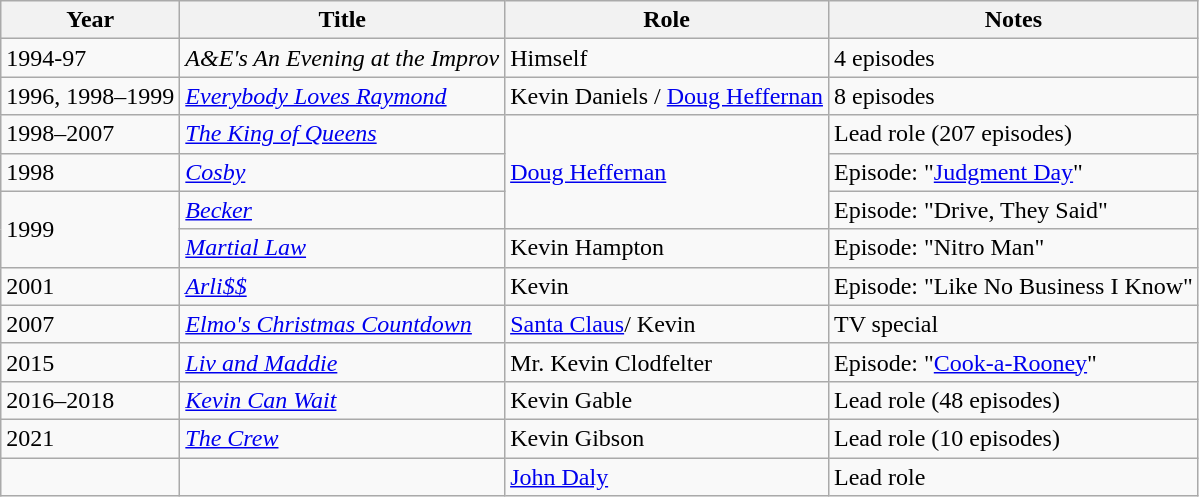<table class="wikitable sortable">
<tr>
<th>Year</th>
<th>Title</th>
<th>Role</th>
<th class="unsortable">Notes</th>
</tr>
<tr>
<td>1994-97</td>
<td><em>A&E's An Evening at the Improv</em></td>
<td>Himself</td>
<td>4 episodes</td>
</tr>
<tr>
<td>1996, 1998–1999</td>
<td><em><a href='#'>Everybody Loves Raymond</a></em></td>
<td>Kevin Daniels / <a href='#'>Doug Heffernan</a></td>
<td>8 episodes</td>
</tr>
<tr>
<td>1998–2007</td>
<td><em><a href='#'>The King of Queens</a></em></td>
<td rowspan = "3"><a href='#'>Doug Heffernan</a></td>
<td>Lead role (207 episodes)</td>
</tr>
<tr>
<td>1998</td>
<td><em><a href='#'>Cosby</a></em></td>
<td>Episode: "<a href='#'>Judgment Day</a>"</td>
</tr>
<tr>
<td rowspan = "2">1999</td>
<td><em><a href='#'>Becker</a></em></td>
<td>Episode: "Drive, They Said"</td>
</tr>
<tr>
<td><em><a href='#'>Martial Law</a></em></td>
<td>Kevin Hampton</td>
<td>Episode: "Nitro Man"</td>
</tr>
<tr>
<td>2001</td>
<td><em><a href='#'>Arli$$</a></em></td>
<td>Kevin</td>
<td>Episode: "Like No Business I Know"</td>
</tr>
<tr>
<td>2007</td>
<td><em><a href='#'>Elmo's Christmas Countdown</a></em></td>
<td><a href='#'>Santa Claus</a>/ Kevin</td>
<td>TV special</td>
</tr>
<tr>
<td>2015</td>
<td><em><a href='#'>Liv and Maddie</a></em></td>
<td>Mr. Kevin Clodfelter</td>
<td>Episode: "<a href='#'>Cook-a-Rooney</a>"</td>
</tr>
<tr>
<td>2016–2018</td>
<td><em><a href='#'>Kevin Can Wait</a></em></td>
<td>Kevin Gable</td>
<td>Lead role (48 episodes)</td>
</tr>
<tr>
<td>2021</td>
<td><em><a href='#'>The Crew</a></em></td>
<td>Kevin Gibson</td>
<td>Lead role (10 episodes)</td>
</tr>
<tr>
<td></td>
<td></td>
<td><a href='#'>John Daly</a></td>
<td>Lead role</td>
</tr>
</table>
